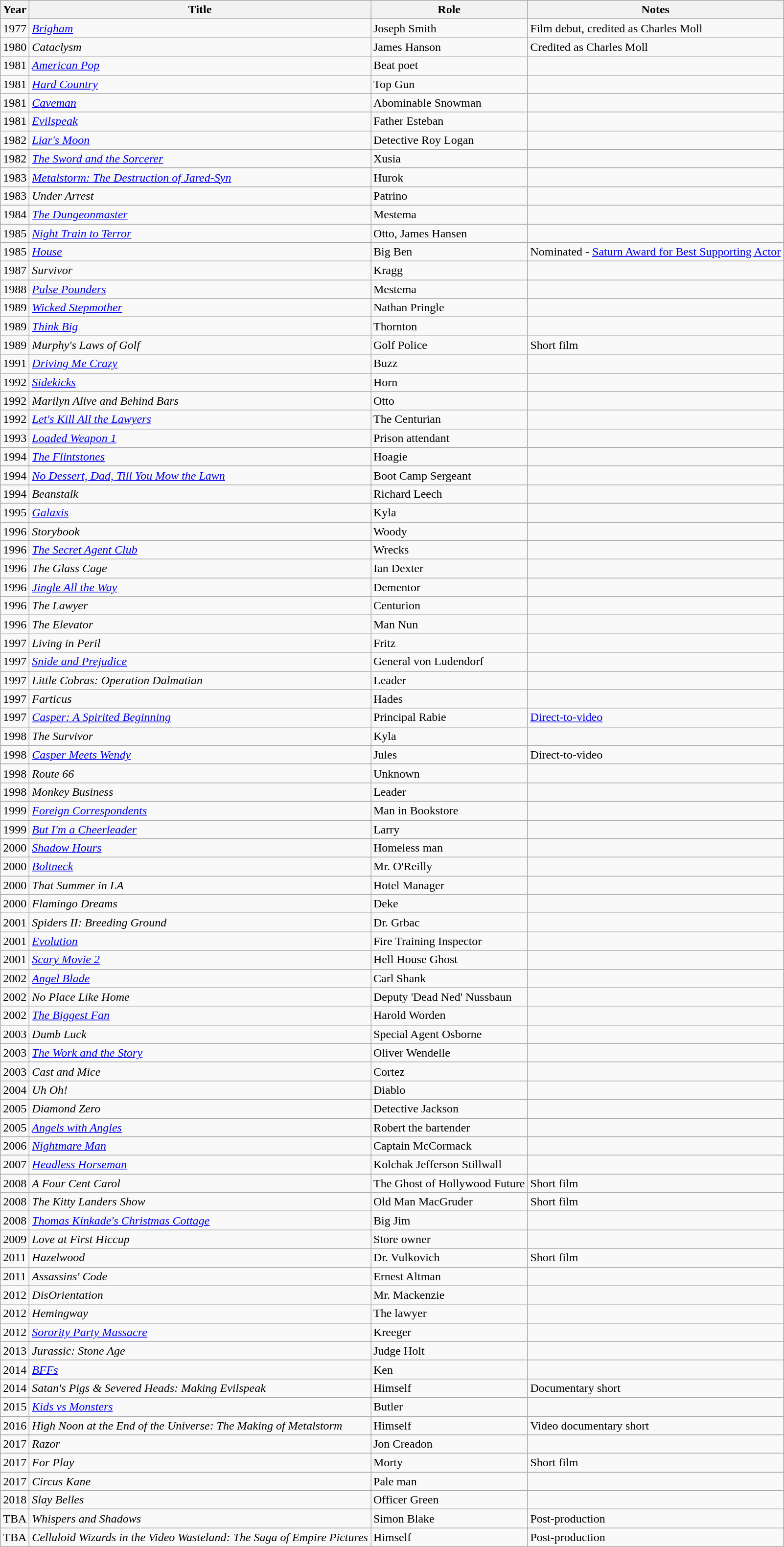<table class="wikitable">
<tr>
<th>Year</th>
<th>Title</th>
<th>Role</th>
<th>Notes</th>
</tr>
<tr>
<td>1977</td>
<td><em><a href='#'>Brigham</a></em></td>
<td>Joseph Smith</td>
<td>Film debut, credited as Charles Moll</td>
</tr>
<tr>
<td>1980</td>
<td><em>Cataclysm</em></td>
<td>James Hanson</td>
<td>Credited as Charles Moll</td>
</tr>
<tr>
<td>1981</td>
<td><em><a href='#'>American Pop</a></em></td>
<td>Beat poet</td>
<td></td>
</tr>
<tr>
<td>1981</td>
<td><em><a href='#'>Hard Country</a></em></td>
<td>Top Gun</td>
<td></td>
</tr>
<tr>
<td>1981</td>
<td><em><a href='#'>Caveman</a></em></td>
<td>Abominable Snowman</td>
<td></td>
</tr>
<tr>
<td>1981</td>
<td><em><a href='#'>Evilspeak</a></em></td>
<td>Father Esteban</td>
<td></td>
</tr>
<tr>
<td>1982</td>
<td><em><a href='#'>Liar's Moon</a></em></td>
<td>Detective Roy Logan</td>
<td></td>
</tr>
<tr>
<td>1982</td>
<td><em><a href='#'>The Sword and the Sorcerer</a></em></td>
<td>Xusia</td>
<td></td>
</tr>
<tr>
<td>1983</td>
<td><em><a href='#'>Metalstorm: The Destruction of Jared-Syn</a></em></td>
<td>Hurok</td>
<td></td>
</tr>
<tr>
<td>1983</td>
<td><em>Under Arrest</em></td>
<td>Patrino</td>
<td></td>
</tr>
<tr>
<td>1984</td>
<td><em><a href='#'>The Dungeonmaster</a></em></td>
<td>Mestema</td>
<td></td>
</tr>
<tr>
<td>1985</td>
<td><em><a href='#'>Night Train to Terror</a></em></td>
<td>Otto, James Hansen</td>
<td></td>
</tr>
<tr>
<td>1985</td>
<td><a href='#'><em>House</em></a></td>
<td>Big Ben</td>
<td>Nominated - <a href='#'>Saturn Award for Best Supporting Actor</a></td>
</tr>
<tr>
<td>1987</td>
<td><em>Survivor</em></td>
<td>Kragg</td>
<td></td>
</tr>
<tr>
<td>1988</td>
<td><em><a href='#'>Pulse Pounders</a></em></td>
<td>Mestema</td>
<td></td>
</tr>
<tr>
<td>1989</td>
<td><em><a href='#'>Wicked Stepmother</a></em></td>
<td>Nathan Pringle</td>
<td></td>
</tr>
<tr>
<td>1989</td>
<td><em><a href='#'>Think Big</a></em></td>
<td>Thornton</td>
<td></td>
</tr>
<tr>
<td>1989</td>
<td><em>Murphy's Laws of Golf</em></td>
<td>Golf Police</td>
<td>Short film</td>
</tr>
<tr>
<td>1991</td>
<td><em><a href='#'>Driving Me Crazy</a></em></td>
<td>Buzz</td>
<td></td>
</tr>
<tr>
<td>1992</td>
<td><em><a href='#'>Sidekicks</a></em></td>
<td>Horn</td>
<td></td>
</tr>
<tr>
<td>1992</td>
<td><em>Marilyn Alive and Behind Bars</em></td>
<td>Otto</td>
<td></td>
</tr>
<tr>
<td>1992</td>
<td><em><a href='#'>Let's Kill All the Lawyers</a></em></td>
<td>The Centurian</td>
<td></td>
</tr>
<tr>
<td>1993</td>
<td><em><a href='#'>Loaded Weapon 1</a></em></td>
<td>Prison attendant</td>
<td></td>
</tr>
<tr>
<td>1994</td>
<td><em><a href='#'>The Flintstones</a></em></td>
<td>Hoagie</td>
<td></td>
</tr>
<tr>
<td>1994</td>
<td><em><a href='#'>No Dessert, Dad, Till You Mow the Lawn</a></em></td>
<td>Boot Camp Sergeant</td>
<td></td>
</tr>
<tr>
<td>1994</td>
<td><em>Beanstalk</em></td>
<td>Richard Leech</td>
<td></td>
</tr>
<tr>
<td>1995</td>
<td><em><a href='#'>Galaxis</a></em></td>
<td>Kyla</td>
<td></td>
</tr>
<tr>
<td>1996</td>
<td><em>Storybook</em></td>
<td>Woody</td>
<td></td>
</tr>
<tr>
<td>1996</td>
<td><em><a href='#'>The Secret Agent Club</a></em></td>
<td>Wrecks</td>
<td></td>
</tr>
<tr>
<td>1996</td>
<td><em>The Glass Cage</em></td>
<td>Ian Dexter</td>
<td></td>
</tr>
<tr>
<td>1996</td>
<td><em><a href='#'>Jingle All the Way</a></em></td>
<td>Dementor</td>
<td></td>
</tr>
<tr>
<td>1996</td>
<td><em>The Lawyer</em></td>
<td>Centurion</td>
<td></td>
</tr>
<tr>
<td>1996</td>
<td><em>The Elevator</em></td>
<td>Man Nun</td>
<td></td>
</tr>
<tr>
<td>1997</td>
<td><em>Living in Peril</em></td>
<td>Fritz</td>
<td></td>
</tr>
<tr>
<td>1997</td>
<td><em><a href='#'>Snide and Prejudice</a></em></td>
<td>General von Ludendorf</td>
<td></td>
</tr>
<tr>
<td>1997</td>
<td><em>Little Cobras: Operation Dalmatian</em></td>
<td>Leader</td>
<td></td>
</tr>
<tr>
<td>1997</td>
<td><em>Farticus</em></td>
<td>Hades</td>
<td></td>
</tr>
<tr>
<td>1997</td>
<td><em><a href='#'>Casper: A Spirited Beginning</a></em></td>
<td>Principal Rabie</td>
<td><a href='#'>Direct-to-video</a></td>
</tr>
<tr>
<td>1998</td>
<td><em>The Survivor</em></td>
<td>Kyla</td>
<td></td>
</tr>
<tr>
<td>1998</td>
<td><em><a href='#'>Casper Meets Wendy</a></em></td>
<td>Jules</td>
<td>Direct-to-video</td>
</tr>
<tr>
<td>1998</td>
<td><em>Route 66</em></td>
<td>Unknown</td>
<td></td>
</tr>
<tr>
<td>1998</td>
<td><em>Monkey Business</em></td>
<td>Leader</td>
<td></td>
</tr>
<tr>
<td>1999</td>
<td><em><a href='#'>Foreign Correspondents</a></em></td>
<td>Man in Bookstore</td>
<td></td>
</tr>
<tr>
<td>1999</td>
<td><em><a href='#'>But I'm a Cheerleader</a></em></td>
<td>Larry</td>
<td></td>
</tr>
<tr>
<td>2000</td>
<td><em><a href='#'>Shadow Hours</a></em></td>
<td>Homeless man</td>
<td></td>
</tr>
<tr>
<td>2000</td>
<td><em><a href='#'>Boltneck</a></em></td>
<td>Mr. O'Reilly</td>
<td></td>
</tr>
<tr>
<td>2000</td>
<td><em>That Summer in LA</em></td>
<td>Hotel Manager</td>
<td></td>
</tr>
<tr>
<td>2000</td>
<td><em>Flamingo Dreams</em></td>
<td>Deke</td>
<td></td>
</tr>
<tr>
<td>2001</td>
<td><em>Spiders II: Breeding Ground</em></td>
<td>Dr. Grbac</td>
<td></td>
</tr>
<tr>
<td>2001</td>
<td><em><a href='#'>Evolution</a></em></td>
<td>Fire Training Inspector</td>
<td></td>
</tr>
<tr>
<td>2001</td>
<td><em><a href='#'>Scary Movie 2</a></em></td>
<td>Hell House Ghost</td>
<td></td>
</tr>
<tr>
<td>2002</td>
<td><em><a href='#'>Angel Blade</a></em></td>
<td>Carl Shank</td>
<td></td>
</tr>
<tr>
<td>2002</td>
<td><em>No Place Like Home</em></td>
<td>Deputy 'Dead Ned' Nussbaun</td>
<td></td>
</tr>
<tr>
<td>2002</td>
<td><em><a href='#'>The Biggest Fan</a></em></td>
<td>Harold Worden</td>
<td></td>
</tr>
<tr>
<td>2003</td>
<td><em>Dumb Luck</em></td>
<td>Special Agent Osborne</td>
<td></td>
</tr>
<tr>
<td>2003</td>
<td><em><a href='#'>The Work and the Story</a></em></td>
<td>Oliver Wendelle</td>
<td></td>
</tr>
<tr>
<td>2003</td>
<td><em>Cast and Mice</em></td>
<td>Cortez</td>
<td></td>
</tr>
<tr>
<td>2004</td>
<td><em>Uh Oh!</em></td>
<td>Diablo</td>
<td></td>
</tr>
<tr>
<td>2005</td>
<td><em>Diamond Zero</em></td>
<td>Detective Jackson</td>
<td></td>
</tr>
<tr>
<td>2005</td>
<td><em><a href='#'>Angels with Angles</a></em></td>
<td>Robert the bartender</td>
<td></td>
</tr>
<tr>
<td>2006</td>
<td><em><a href='#'>Nightmare Man</a></em></td>
<td>Captain McCormack</td>
<td></td>
</tr>
<tr>
<td>2007</td>
<td><em><a href='#'>Headless Horseman</a></em></td>
<td>Kolchak Jefferson Stillwall</td>
<td></td>
</tr>
<tr>
<td>2008</td>
<td><em>A Four Cent Carol</em></td>
<td>The Ghost of Hollywood Future</td>
<td>Short film</td>
</tr>
<tr>
<td>2008</td>
<td><em>The Kitty Landers Show</em></td>
<td>Old Man MacGruder</td>
<td>Short film</td>
</tr>
<tr>
<td>2008</td>
<td><em><a href='#'>Thomas Kinkade's Christmas Cottage</a></em></td>
<td>Big Jim</td>
<td></td>
</tr>
<tr>
<td>2009</td>
<td><em>Love at First Hiccup</em></td>
<td>Store owner</td>
<td></td>
</tr>
<tr>
<td>2011</td>
<td><em>Hazelwood</em></td>
<td>Dr. Vulkovich</td>
<td>Short film</td>
</tr>
<tr>
<td>2011</td>
<td><em>Assassins' Code</em></td>
<td>Ernest Altman</td>
<td></td>
</tr>
<tr>
<td>2012</td>
<td><em>DisOrientation</em></td>
<td>Mr. Mackenzie</td>
<td></td>
</tr>
<tr>
<td>2012</td>
<td><em>Hemingway</em></td>
<td>The lawyer</td>
<td></td>
</tr>
<tr>
<td>2012</td>
<td><em><a href='#'>Sorority Party Massacre</a></em></td>
<td>Kreeger</td>
<td></td>
</tr>
<tr>
<td>2013</td>
<td><em>Jurassic: Stone Age</em></td>
<td>Judge Holt</td>
<td></td>
</tr>
<tr>
<td>2014</td>
<td><em><a href='#'>BFFs</a></em></td>
<td>Ken</td>
<td></td>
</tr>
<tr>
<td>2014</td>
<td><em>Satan's Pigs & Severed Heads: Making Evilspeak</em></td>
<td>Himself</td>
<td>Documentary short</td>
</tr>
<tr>
<td>2015</td>
<td><em><a href='#'>Kids vs Monsters</a></em></td>
<td>Butler</td>
<td></td>
</tr>
<tr>
<td>2016</td>
<td><em>High Noon at the End of the Universe: The Making of Metalstorm</em></td>
<td>Himself</td>
<td>Video documentary short</td>
</tr>
<tr>
<td>2017</td>
<td><em>Razor</em></td>
<td>Jon Creadon</td>
<td></td>
</tr>
<tr>
<td>2017</td>
<td><em>For Play</em></td>
<td>Morty</td>
<td>Short film</td>
</tr>
<tr>
<td>2017</td>
<td><em>Circus Kane</em></td>
<td>Pale man</td>
<td></td>
</tr>
<tr>
<td>2018</td>
<td><em>Slay Belles</em></td>
<td>Officer Green</td>
<td></td>
</tr>
<tr>
<td>TBA</td>
<td><em>Whispers and Shadows</em></td>
<td>Simon Blake</td>
<td>Post-production</td>
</tr>
<tr>
<td>TBA</td>
<td><em>Celluloid Wizards in the Video Wasteland: The Saga of Empire Pictures</em></td>
<td>Himself</td>
<td>Post-production</td>
</tr>
</table>
